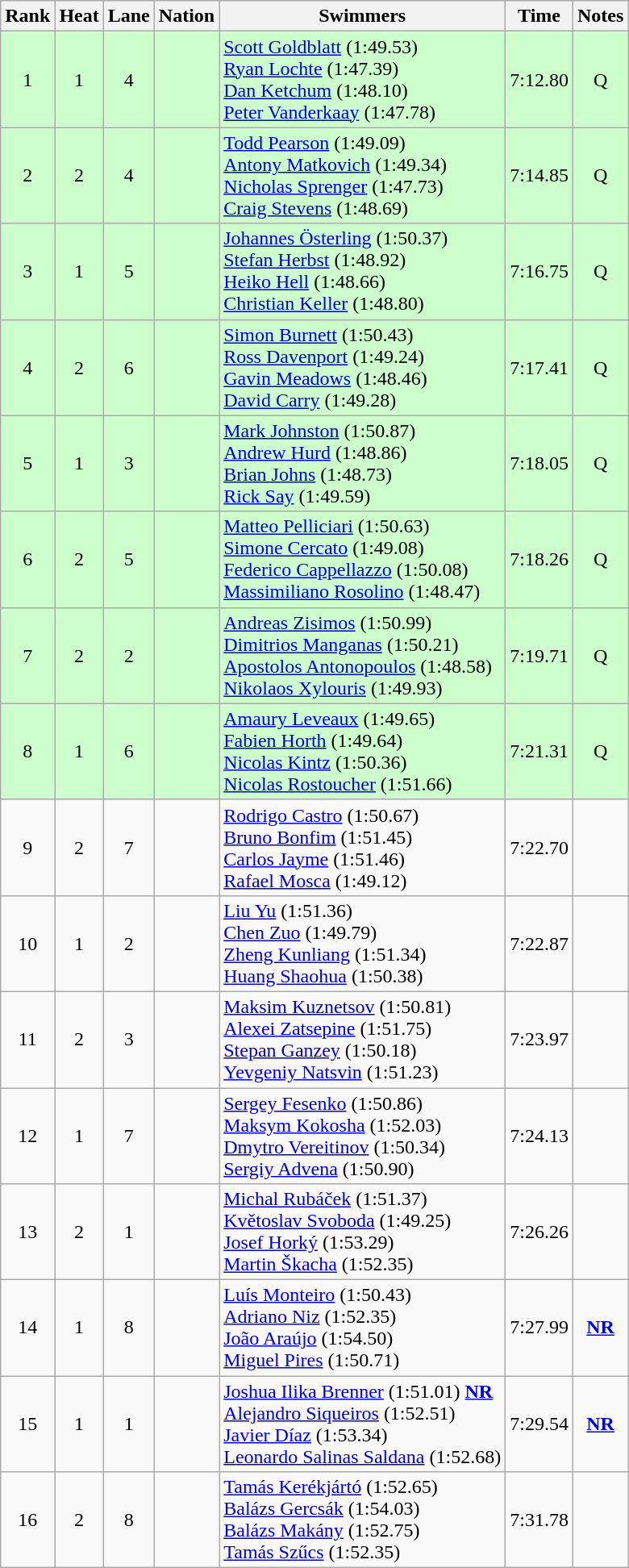<table class="wikitable sortable" style="text-align:center">
<tr>
<th>Rank</th>
<th>Heat</th>
<th>Lane</th>
<th>Nation</th>
<th>Swimmers</th>
<th>Time</th>
<th>Notes</th>
</tr>
<tr bgcolor=#ccffcc>
<td>1</td>
<td>1</td>
<td>4</td>
<td align=left></td>
<td align=left><a href='#'>Scott Goldblatt</a> (1:49.53)<br><a href='#'>Ryan Lochte</a> (1:47.39)<br><a href='#'>Dan Ketchum</a> (1:48.10)<br><a href='#'>Peter Vanderkaay</a> (1:47.78)</td>
<td>7:12.80</td>
<td>Q</td>
</tr>
<tr bgcolor=#ccffcc>
<td>2</td>
<td>2</td>
<td>4</td>
<td align=left></td>
<td align=left><a href='#'>Todd Pearson</a> (1:49.09)<br><a href='#'>Antony Matkovich</a> (1:49.34)<br><a href='#'>Nicholas Sprenger</a> (1:47.73)<br><a href='#'>Craig Stevens</a> (1:48.69)</td>
<td>7:14.85</td>
<td>Q</td>
</tr>
<tr bgcolor=#ccffcc>
<td>3</td>
<td>1</td>
<td>5</td>
<td align=left></td>
<td align=left><a href='#'>Johannes Österling</a> (1:50.37)<br><a href='#'>Stefan Herbst</a> (1:48.92)<br><a href='#'>Heiko Hell</a> (1:48.66)<br><a href='#'>Christian Keller</a> (1:48.80)</td>
<td>7:16.75</td>
<td>Q</td>
</tr>
<tr bgcolor=#ccffcc>
<td>4</td>
<td>2</td>
<td>6</td>
<td align=left></td>
<td align=left><a href='#'>Simon Burnett</a> (1:50.43)<br><a href='#'>Ross Davenport</a> (1:49.24)<br><a href='#'>Gavin Meadows</a> (1:48.46)<br><a href='#'>David Carry</a> (1:49.28)</td>
<td>7:17.41</td>
<td>Q</td>
</tr>
<tr bgcolor=#ccffcc>
<td>5</td>
<td>1</td>
<td>3</td>
<td align=left></td>
<td align=left><a href='#'>Mark Johnston</a> (1:50.87)<br><a href='#'>Andrew Hurd</a> (1:48.86)<br><a href='#'>Brian Johns</a> (1:48.73)<br><a href='#'>Rick Say</a> (1:49.59)</td>
<td>7:18.05</td>
<td>Q</td>
</tr>
<tr bgcolor=#ccffcc>
<td>6</td>
<td>2</td>
<td>5</td>
<td align=left></td>
<td align=left><a href='#'>Matteo Pelliciari</a> (1:50.63)<br><a href='#'>Simone Cercato</a> (1:49.08)<br><a href='#'>Federico Cappellazzo</a> (1:50.08)<br><a href='#'>Massimiliano Rosolino</a> (1:48.47)</td>
<td>7:18.26</td>
<td>Q</td>
</tr>
<tr bgcolor=#ccffcc>
<td>7</td>
<td>2</td>
<td>2</td>
<td align=left></td>
<td align=left><a href='#'>Andreas Zisimos</a> (1:50.99)<br><a href='#'>Dimitrios Manganas</a> (1:50.21)<br><a href='#'>Apostolos Antonopoulos</a> (1:48.58)<br><a href='#'>Nikolaos Xylouris</a> (1:49.93)</td>
<td>7:19.71</td>
<td>Q</td>
</tr>
<tr bgcolor=#ccffcc>
<td>8</td>
<td>1</td>
<td>6</td>
<td align=left></td>
<td align=left><a href='#'>Amaury Leveaux</a> (1:49.65)<br><a href='#'>Fabien Horth</a> (1:49.64)<br><a href='#'>Nicolas Kintz</a> (1:50.36)<br><a href='#'>Nicolas Rostoucher</a> (1:51.66)</td>
<td>7:21.31</td>
<td>Q</td>
</tr>
<tr>
<td>9</td>
<td>2</td>
<td>7</td>
<td align=left></td>
<td align=left><a href='#'>Rodrigo Castro</a> (1:50.67)<br><a href='#'>Bruno Bonfim</a> (1:51.45)<br><a href='#'>Carlos Jayme</a> (1:51.46)<br><a href='#'>Rafael Mosca</a> (1:49.12)</td>
<td>7:22.70</td>
<td></td>
</tr>
<tr>
<td>10</td>
<td>1</td>
<td>2</td>
<td align=left></td>
<td align=left><a href='#'>Liu Yu</a> (1:51.36)<br><a href='#'>Chen Zuo</a> (1:49.79)<br><a href='#'>Zheng Kunliang</a> (1:51.34)<br><a href='#'>Huang Shaohua</a> (1:50.38)</td>
<td>7:22.87</td>
<td></td>
</tr>
<tr>
<td>11</td>
<td>2</td>
<td>3</td>
<td align=left></td>
<td align=left><a href='#'>Maksim Kuznetsov</a> (1:50.81)<br><a href='#'>Alexei Zatsepine</a> (1:51.75)<br><a href='#'>Stepan Ganzey</a> (1:50.18)<br><a href='#'>Yevgeniy Natsvin</a> (1:51.23)</td>
<td>7:23.97</td>
<td></td>
</tr>
<tr>
<td>12</td>
<td>1</td>
<td>7</td>
<td align=left></td>
<td align=left><a href='#'>Sergey Fesenko</a> (1:50.86)<br><a href='#'>Maksym Kokosha</a> (1:52.03)<br><a href='#'>Dmytro Vereitinov</a> (1:50.34)<br><a href='#'>Sergiy Advena</a> (1:50.90)</td>
<td>7:24.13</td>
<td></td>
</tr>
<tr>
<td>13</td>
<td>2</td>
<td>1</td>
<td align=left></td>
<td align=left><a href='#'>Michal Rubáček</a> (1:51.37)<br><a href='#'>Květoslav Svoboda</a> (1:49.25)<br><a href='#'>Josef Horký</a> (1:53.29)<br><a href='#'>Martin Škacha</a> (1:52.35)</td>
<td>7:26.26</td>
<td></td>
</tr>
<tr>
<td>14</td>
<td>1</td>
<td>8</td>
<td align=left></td>
<td align=left><a href='#'>Luís Monteiro</a> (1:50.43)<br><a href='#'>Adriano Niz</a> (1:52.35)<br><a href='#'>João Araújo</a> (1:54.50)<br><a href='#'>Miguel Pires</a> (1:50.71)</td>
<td>7:27.99</td>
<td><strong><a href='#'>NR</a></strong></td>
</tr>
<tr>
<td>15</td>
<td>1</td>
<td>1</td>
<td align=left></td>
<td align=left><a href='#'>Joshua Ilika Brenner</a> (1:51.01) <strong><a href='#'>NR</a></strong><br><a href='#'>Alejandro Siqueiros</a> (1:52.51)<br><a href='#'>Javier Díaz</a> (1:53.34)<br><a href='#'>Leonardo Salinas Saldana</a> (1:52.68)</td>
<td>7:29.54</td>
<td><strong><a href='#'>NR</a></strong></td>
</tr>
<tr>
<td>16</td>
<td>2</td>
<td>8</td>
<td align=left></td>
<td align=left><a href='#'>Tamás Kerékjártó</a> (1:52.65)<br><a href='#'>Balázs Gercsák</a> (1:54.03)<br><a href='#'>Balázs Makány</a> (1:52.75)<br><a href='#'>Tamás Szűcs</a> (1:52.35)</td>
<td>7:31.78</td>
<td></td>
</tr>
</table>
